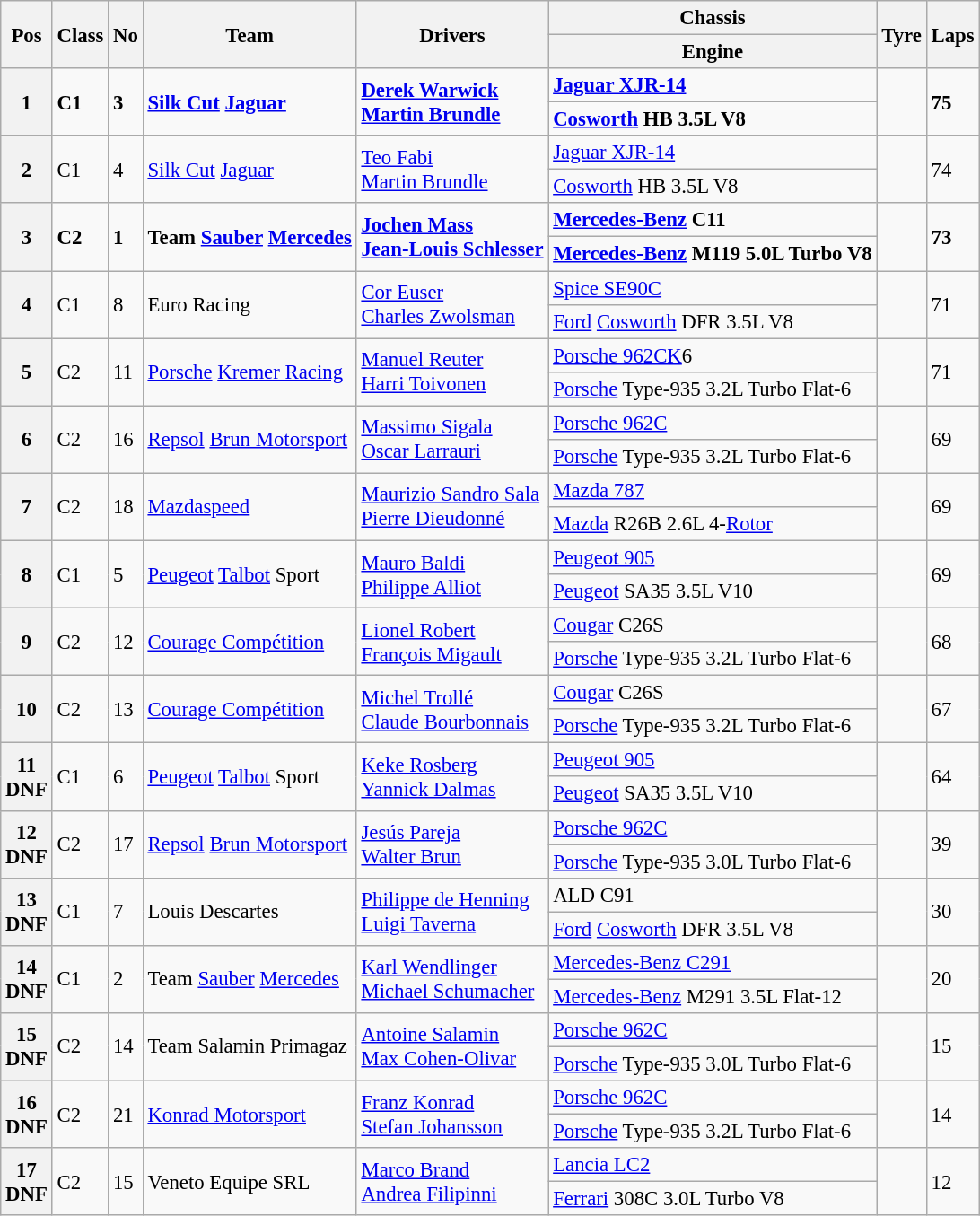<table class="wikitable" style="font-size: 95%;">
<tr>
<th rowspan=2>Pos</th>
<th rowspan=2>Class</th>
<th rowspan=2>No</th>
<th rowspan=2>Team</th>
<th rowspan=2>Drivers</th>
<th>Chassis</th>
<th rowspan=2>Tyre</th>
<th rowspan=2>Laps</th>
</tr>
<tr>
<th>Engine</th>
</tr>
<tr style="font-weight:bold">
<th rowspan=2>1</th>
<td rowspan=2>C1</td>
<td rowspan=2>3</td>
<td rowspan=2> <a href='#'>Silk Cut</a> <a href='#'>Jaguar</a></td>
<td rowspan=2> <a href='#'>Derek Warwick</a><br> <a href='#'>Martin Brundle</a></td>
<td><a href='#'>Jaguar XJR-14</a></td>
<td rowspan=2></td>
<td rowspan=2>75</td>
</tr>
<tr style="font-weight:bold">
<td><a href='#'>Cosworth</a> HB 3.5L V8</td>
</tr>
<tr>
<th rowspan=2>2</th>
<td rowspan=2>C1</td>
<td rowspan=2>4</td>
<td rowspan=2> <a href='#'>Silk Cut</a> <a href='#'>Jaguar</a></td>
<td rowspan=2> <a href='#'>Teo Fabi</a><br> <a href='#'>Martin Brundle</a></td>
<td><a href='#'>Jaguar XJR-14</a></td>
<td rowspan=2></td>
<td rowspan=2>74</td>
</tr>
<tr>
<td><a href='#'>Cosworth</a> HB 3.5L V8</td>
</tr>
<tr style="font-weight:bold">
<th rowspan=2>3</th>
<td rowspan=2>C2</td>
<td rowspan=2>1</td>
<td rowspan=2> Team <a href='#'>Sauber</a> <a href='#'>Mercedes</a></td>
<td rowspan=2> <a href='#'>Jochen Mass</a><br> <a href='#'>Jean-Louis Schlesser</a></td>
<td><a href='#'>Mercedes-Benz</a> C11</td>
<td rowspan=2></td>
<td rowspan=2>73</td>
</tr>
<tr style="font-weight:bold">
<td><a href='#'>Mercedes-Benz</a> M119 5.0L Turbo V8</td>
</tr>
<tr>
<th rowspan=2>4</th>
<td rowspan=2>C1</td>
<td rowspan=2>8</td>
<td rowspan=2> Euro Racing</td>
<td rowspan=2> <a href='#'>Cor Euser</a><br> <a href='#'>Charles Zwolsman</a></td>
<td><a href='#'>Spice SE90C</a></td>
<td rowspan=2></td>
<td rowspan=2>71</td>
</tr>
<tr>
<td><a href='#'>Ford</a> <a href='#'>Cosworth</a> DFR 3.5L V8</td>
</tr>
<tr>
<th rowspan=2>5</th>
<td rowspan=2>C2</td>
<td rowspan=2>11</td>
<td rowspan=2> <a href='#'>Porsche</a> <a href='#'>Kremer Racing</a></td>
<td rowspan=2> <a href='#'>Manuel Reuter</a><br> <a href='#'>Harri Toivonen</a></td>
<td><a href='#'>Porsche 962CK</a>6</td>
<td rowspan=2></td>
<td rowspan=2>71</td>
</tr>
<tr>
<td><a href='#'>Porsche</a> Type-935 3.2L Turbo Flat-6</td>
</tr>
<tr>
<th rowspan=2>6</th>
<td rowspan=2>C2</td>
<td rowspan=2>16</td>
<td rowspan=2> <a href='#'>Repsol</a> <a href='#'>Brun Motorsport</a></td>
<td rowspan=2> <a href='#'>Massimo Sigala</a><br> <a href='#'>Oscar Larrauri</a></td>
<td><a href='#'>Porsche 962C</a></td>
<td rowspan=2></td>
<td rowspan=2>69</td>
</tr>
<tr>
<td><a href='#'>Porsche</a> Type-935 3.2L Turbo Flat-6</td>
</tr>
<tr>
<th rowspan=2>7</th>
<td rowspan=2>C2</td>
<td rowspan=2>18</td>
<td rowspan=2> <a href='#'>Mazdaspeed</a></td>
<td rowspan=2> <a href='#'>Maurizio Sandro Sala</a><br> <a href='#'>Pierre Dieudonné</a></td>
<td><a href='#'>Mazda 787</a></td>
<td rowspan=2></td>
<td rowspan=2>69</td>
</tr>
<tr>
<td><a href='#'>Mazda</a> R26B 2.6L 4-<a href='#'>Rotor</a></td>
</tr>
<tr>
<th rowspan=2>8</th>
<td rowspan=2>C1</td>
<td rowspan=2>5</td>
<td rowspan=2> <a href='#'>Peugeot</a> <a href='#'>Talbot</a> Sport</td>
<td rowspan=2> <a href='#'>Mauro Baldi</a><br> <a href='#'>Philippe Alliot</a></td>
<td><a href='#'>Peugeot 905</a></td>
<td rowspan=2></td>
<td rowspan=2>69</td>
</tr>
<tr>
<td><a href='#'>Peugeot</a> SA35 3.5L V10</td>
</tr>
<tr>
<th rowspan=2>9</th>
<td rowspan=2>C2</td>
<td rowspan=2>12</td>
<td rowspan=2> <a href='#'>Courage Compétition</a></td>
<td rowspan=2> <a href='#'>Lionel Robert</a><br> <a href='#'>François Migault</a></td>
<td><a href='#'>Cougar</a> C26S</td>
<td rowspan=2></td>
<td rowspan=2>68</td>
</tr>
<tr>
<td><a href='#'>Porsche</a> Type-935 3.2L Turbo Flat-6</td>
</tr>
<tr>
<th rowspan=2>10</th>
<td rowspan=2>C2</td>
<td rowspan=2>13</td>
<td rowspan=2> <a href='#'>Courage Compétition</a></td>
<td rowspan=2> <a href='#'>Michel Trollé</a><br> <a href='#'>Claude Bourbonnais</a></td>
<td><a href='#'>Cougar</a> C26S</td>
<td rowspan=2></td>
<td rowspan=2>67</td>
</tr>
<tr>
<td><a href='#'>Porsche</a> Type-935 3.2L Turbo Flat-6</td>
</tr>
<tr>
<th rowspan=2>11<br>DNF</th>
<td rowspan=2>C1</td>
<td rowspan=2>6</td>
<td rowspan=2> <a href='#'>Peugeot</a> <a href='#'>Talbot</a> Sport</td>
<td rowspan=2> <a href='#'>Keke Rosberg</a><br> <a href='#'>Yannick Dalmas</a></td>
<td><a href='#'>Peugeot 905</a></td>
<td rowspan=2></td>
<td rowspan=2>64</td>
</tr>
<tr>
<td><a href='#'>Peugeot</a> SA35 3.5L V10</td>
</tr>
<tr>
<th rowspan=2>12<br>DNF</th>
<td rowspan=2>C2</td>
<td rowspan=2>17</td>
<td rowspan=2> <a href='#'>Repsol</a> <a href='#'>Brun Motorsport</a></td>
<td rowspan=2> <a href='#'>Jesús Pareja</a><br> <a href='#'>Walter Brun</a></td>
<td><a href='#'>Porsche 962C</a></td>
<td rowspan=2></td>
<td rowspan=2>39</td>
</tr>
<tr>
<td><a href='#'>Porsche</a> Type-935 3.0L Turbo Flat-6</td>
</tr>
<tr>
<th rowspan=2>13<br>DNF</th>
<td rowspan=2>C1</td>
<td rowspan=2>7</td>
<td rowspan=2> Louis Descartes</td>
<td rowspan=2> <a href='#'>Philippe de Henning</a><br> <a href='#'>Luigi Taverna</a></td>
<td>ALD C91</td>
<td rowspan=2></td>
<td rowspan=2>30</td>
</tr>
<tr>
<td><a href='#'>Ford</a> <a href='#'>Cosworth</a> DFR 3.5L V8</td>
</tr>
<tr>
<th rowspan=2>14<br>DNF</th>
<td rowspan=2>C1</td>
<td rowspan=2>2</td>
<td rowspan=2> Team <a href='#'>Sauber</a> <a href='#'>Mercedes</a></td>
<td rowspan=2> <a href='#'>Karl Wendlinger</a><br> <a href='#'>Michael Schumacher</a></td>
<td><a href='#'>Mercedes-Benz C291</a></td>
<td rowspan=2></td>
<td rowspan=2>20</td>
</tr>
<tr>
<td><a href='#'>Mercedes-Benz</a> M291 3.5L Flat-12</td>
</tr>
<tr>
<th rowspan=2>15<br>DNF</th>
<td rowspan=2>C2</td>
<td rowspan=2>14</td>
<td rowspan=2> Team Salamin Primagaz</td>
<td rowspan=2> <a href='#'>Antoine Salamin</a><br> <a href='#'>Max Cohen-Olivar</a></td>
<td><a href='#'>Porsche 962C</a></td>
<td rowspan=2></td>
<td rowspan=2>15</td>
</tr>
<tr>
<td><a href='#'>Porsche</a> Type-935 3.0L Turbo Flat-6</td>
</tr>
<tr>
<th rowspan=2>16<br>DNF</th>
<td rowspan=2>C2</td>
<td rowspan=2>21</td>
<td rowspan=2> <a href='#'>Konrad Motorsport</a></td>
<td rowspan=2> <a href='#'>Franz Konrad</a><br> <a href='#'>Stefan Johansson</a></td>
<td><a href='#'>Porsche 962C</a></td>
<td rowspan=2></td>
<td rowspan=2>14</td>
</tr>
<tr>
<td><a href='#'>Porsche</a> Type-935 3.2L Turbo Flat-6</td>
</tr>
<tr>
<th rowspan=2>17<br>DNF</th>
<td rowspan=2>C2</td>
<td rowspan=2>15</td>
<td rowspan=2> Veneto Equipe SRL</td>
<td rowspan=2> <a href='#'>Marco Brand</a><br> <a href='#'>Andrea Filipinni</a></td>
<td><a href='#'>Lancia LC2</a></td>
<td rowspan=2></td>
<td rowspan=2>12</td>
</tr>
<tr>
<td><a href='#'>Ferrari</a> 308C 3.0L Turbo V8</td>
</tr>
</table>
